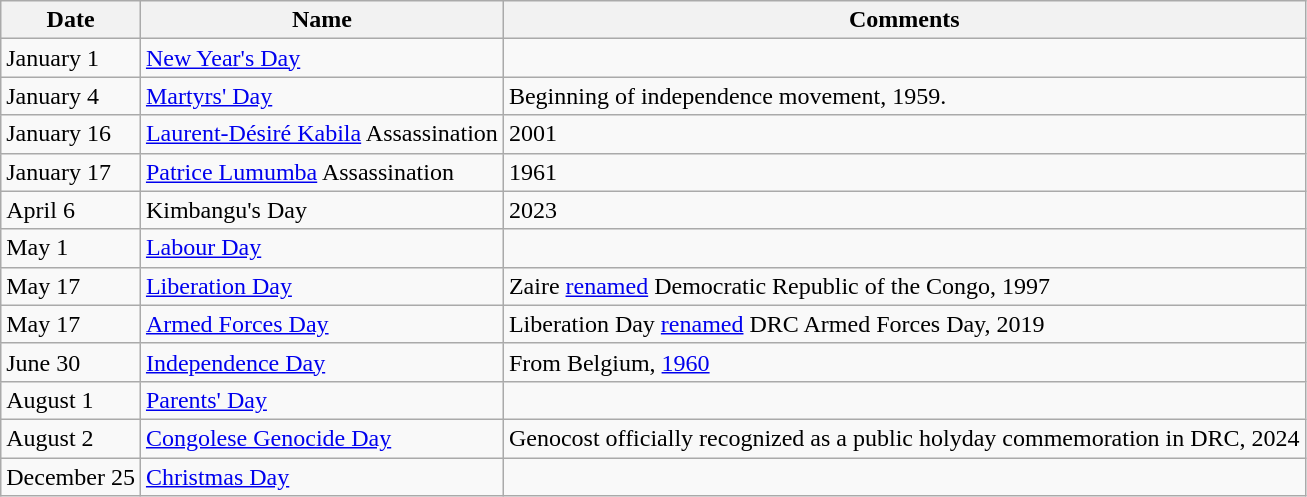<table class="wikitable">
<tr>
<th>Date</th>
<th>Name</th>
<th>Comments</th>
</tr>
<tr --->
<td>January 1</td>
<td><a href='#'>New Year's Day</a></td>
<td></td>
</tr>
<tr --->
<td>January 4</td>
<td><a href='#'>Martyrs' Day</a></td>
<td>Beginning of independence movement, 1959.</td>
</tr>
<tr>
<td>January 16</td>
<td><a href='#'>Laurent-Désiré Kabila</a> Assassination</td>
<td>2001</td>
</tr>
<tr>
<td>January 17</td>
<td><a href='#'>Patrice Lumumba</a> Assassination</td>
<td>1961</td>
</tr>
<tr --->
<td>April 6</td>
<td>Kimbangu's Day</td>
<td>2023</td>
</tr>
<tr --->
<td>May 1</td>
<td><a href='#'>Labour Day</a></td>
<td></td>
</tr>
<tr --->
<td>May 17</td>
<td><a href='#'>Liberation Day</a></td>
<td>Zaire <a href='#'>renamed</a> Democratic Republic of the Congo, 1997</td>
</tr>
<tr --->
<td>May 17</td>
<td><a href='#'>Armed Forces Day</a></td>
<td>Liberation Day <a href='#'>renamed</a> DRC Armed Forces Day, 2019</td>
</tr>
<tr --->
<td>June 30</td>
<td><a href='#'>Independence Day</a></td>
<td>From Belgium, <a href='#'>1960</a></td>
</tr>
<tr --->
<td>August 1</td>
<td><a href='#'>Parents' Day</a></td>
</tr>
<tr --->
<td>August 2</td>
<td><a href='#'>Congolese Genocide Day</a></td>
<td>Genocost officially recognized as a public holyday commemoration in DRC, 2024</td>
</tr>
<tr --->
<td>December 25</td>
<td><a href='#'>Christmas Day</a></td>
<td></td>
</tr>
</table>
